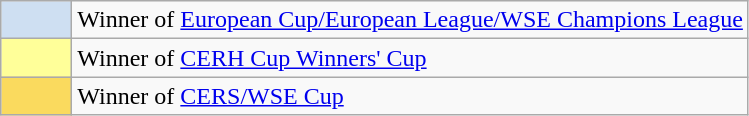<table class="wikitable">
<tr>
<td width="40px" style="background-color:#cedff2" align=center></td>
<td>Winner of <a href='#'>European Cup/European League/WSE Champions League</a></td>
</tr>
<tr>
<td width="40px" style="background-color:#FFFF99" align=center></td>
<td>Winner of <a href='#'>CERH Cup Winners' Cup</a></td>
</tr>
<tr>
<td width="40px" style="background-color:#FADA5E" align=center></td>
<td>Winner of <a href='#'>CERS/WSE Cup</a></td>
</tr>
</table>
